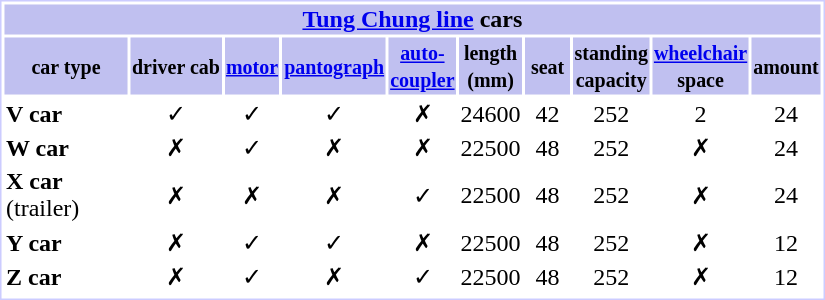<table style="border:1px solid #ccf; text-align:center">
<tr>
<th bgcolor="#c0c0f0" colspan=10><a href='#'>Tung Chung line</a> cars</th>
</tr>
<tr>
<th bgcolor="#c0c0f0"><small>car type</small></th>
<th bgcolor="#c0c0f0"><small>driver cab</small></th>
<th bgcolor="#c0c0f0"><small><a href='#'>motor</a></small></th>
<th bgcolor="#c0c0f0"><small><a href='#'>pantograph</a></small></th>
<th bgcolor="#c0c0f0"><small><a href='#'>auto-<br>coupler</a></small></th>
<th bgcolor="#c0c0f0"><small>length<br>(mm)</small></th>
<th bgcolor="#c0c0f0" width=28><small>seat</small></th>
<th bgcolor="#c0c0f0"><small>standing<br>capacity</small></th>
<th bgcolor="#c0c0f0"><small><a href='#'>wheelchair</a><br>space</small></th>
<th bgcolor="#c0c0f0"><small>amount</small></th>
</tr>
<tr>
<td style=text-align:left><strong>V car</strong></td>
<td>✓</td>
<td>✓</td>
<td>✓</td>
<td><span>✗</span></td>
<td>24600</td>
<td>42</td>
<td>252</td>
<td>2</td>
<td>24</td>
</tr>
<tr>
<td style=text-align:left><strong>W car</strong></td>
<td><span>✗</span></td>
<td>✓</td>
<td><span>✗</span></td>
<td><span>✗</span></td>
<td>22500</td>
<td>48</td>
<td>252</td>
<td><span>✗</span></td>
<td>24</td>
</tr>
<tr>
<td style=text-align:left width=80><strong>X car</strong> (trailer)</td>
<td><span>✗</span></td>
<td><span>✗</span></td>
<td><span>✗</span></td>
<td>✓</td>
<td>22500</td>
<td>48</td>
<td>252</td>
<td><span>✗</span></td>
<td>24</td>
</tr>
<tr>
<td style=text-align:left><strong>Y car</strong></td>
<td><span>✗</span></td>
<td>✓</td>
<td>✓</td>
<td><span>✗</span></td>
<td>22500</td>
<td>48</td>
<td>252</td>
<td><span>✗</span></td>
<td>12</td>
</tr>
<tr>
<td style=text-align:left><strong>Z car</strong></td>
<td><span>✗</span></td>
<td>✓</td>
<td><span>✗</span></td>
<td>✓</td>
<td>22500</td>
<td>48</td>
<td>252</td>
<td><span>✗</span></td>
<td>12</td>
</tr>
<tr>
</tr>
</table>
